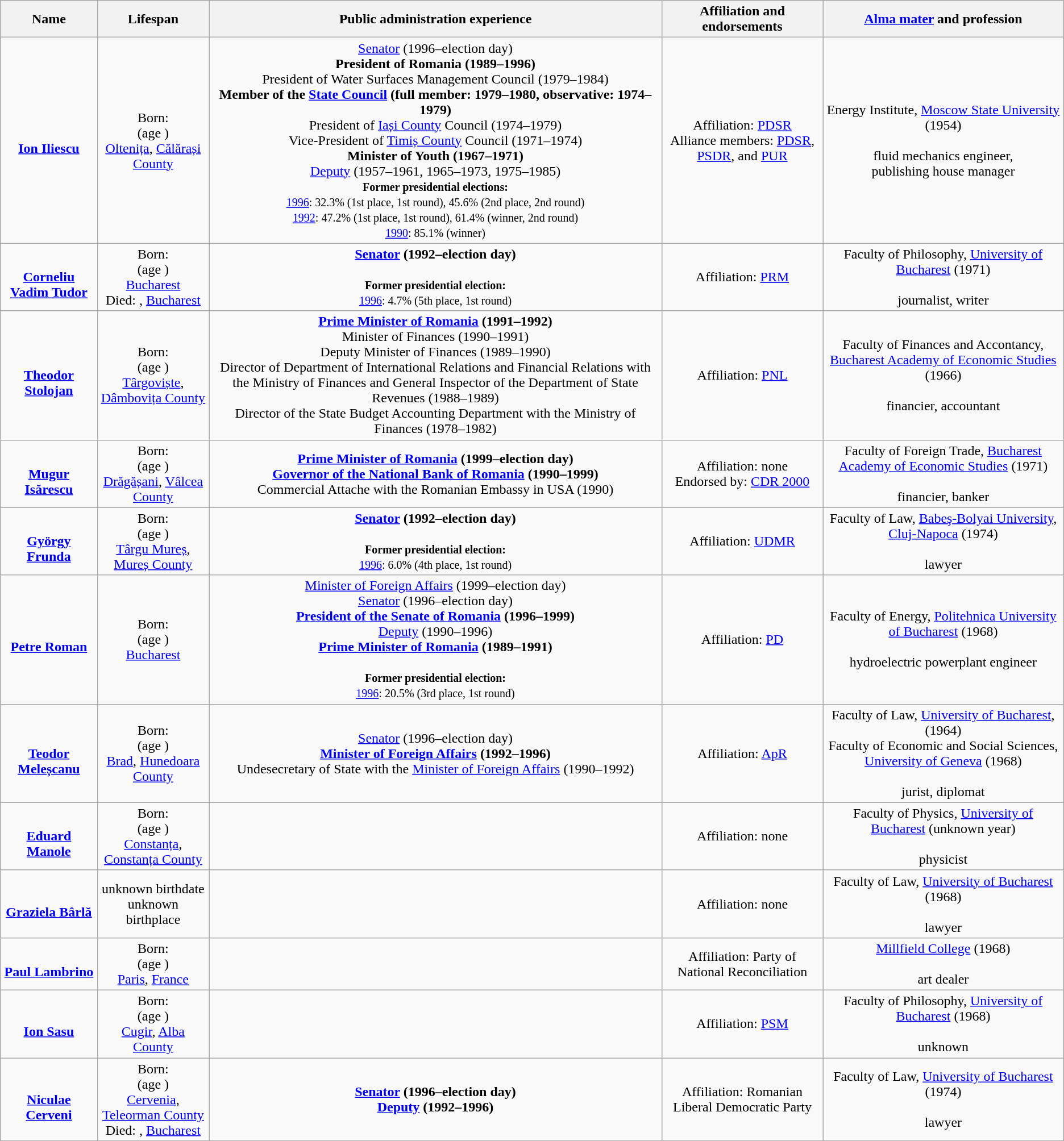<table class="wikitable sortable"  style="text-align:center;">
<tr>
<th>Name</th>
<th>Lifespan</th>
<th class="unsortable">Public administration experience</th>
<th>Affiliation and endorsements</th>
<th class="unsortable"><a href='#'>Alma mater</a> and profession</th>
</tr>
<tr>
<td><br><strong><a href='#'>Ion Iliescu</a></strong></td>
<td>Born: <br>(age )<br><a href='#'>Oltenița</a>, <a href='#'>Călărași County</a></td>
<td><a href='#'>Senator</a> (1996–election day)<br><strong>President of Romania (1989–1996)</strong><br>President of Water Surfaces Management Council (1979–1984)<br><strong>Member of the <a href='#'>State Council</a> (full member: 1979–1980, observative: 1974–1979)</strong><br>President of <a href='#'>Iași County</a> Council (1974–1979)<br>Vice-President of <a href='#'>Timiș County</a> Council (1971–1974)<br><strong>Minister of Youth (1967–1971)</strong><br><a href='#'>Deputy</a> (1957–1961, 1965–1973, 1975–1985)<br><small><strong>Former presidential elections:</strong><br><a href='#'>1996</a>: 32.3% (1st place, 1st round), 45.6% (2nd place, 2nd round)<br><a href='#'>1992</a>: 47.2% (1st place, 1st round), 61.4% (winner, 2nd round)<br><a href='#'>1990</a>: 85.1% (winner)</small></td>
<td>Affiliation: <a href='#'>PDSR</a><br>Alliance members: <a href='#'>PDSR</a>, <a href='#'>PSDR</a>, and <a href='#'>PUR</a></td>
<td>Energy Institute, <a href='#'>Moscow State University</a> (1954)<br><br>fluid mechanics engineer,<br>publishing house manager</td>
</tr>
<tr>
<td><br><strong><a href='#'>Corneliu Vadim Tudor</a></strong></td>
<td>Born: <br>(age )<br><a href='#'>Bucharest</a><br>Died: , <a href='#'>Bucharest</a></td>
<td><strong><a href='#'>Senator</a> (1992–election day)</strong><br><br><small><strong>Former presidential election:</strong><br><a href='#'>1996</a>: 4.7% (5th place, 1st round)</small></td>
<td>Affiliation: <a href='#'>PRM</a></td>
<td>Faculty of Philosophy, <a href='#'>University of Bucharest</a> (1971)<br><br>journalist, writer</td>
</tr>
<tr>
<td><br><strong><a href='#'>Theodor Stolojan</a></strong></td>
<td>Born: <br>(age )<br><a href='#'>Târgoviște</a>, <a href='#'>Dâmbovița County</a></td>
<td><strong><a href='#'>Prime Minister of Romania</a> (1991–1992)</strong><br>Minister of Finances (1990–1991)<br>Deputy Minister of Finances (1989–1990)<br>Director of Department of International Relations and Financial Relations with the Ministry of Finances and General Inspector of the Department of State Revenues (1988–1989)<br>Director of the State Budget Accounting Department with the Ministry of Finances (1978–1982)</td>
<td>Affiliation: <a href='#'>PNL</a></td>
<td>Faculty of Finances and Accontancy, <a href='#'>Bucharest Academy of Economic Studies</a> (1966)<br><br>financier, accountant</td>
</tr>
<tr>
<td><br><strong><a href='#'>Mugur Isărescu</a></strong></td>
<td>Born: <br>(age )<br><a href='#'>Drăgășani</a>, <a href='#'>Vâlcea County</a></td>
<td><strong><a href='#'>Prime Minister of Romania</a> (1999–election day)</strong><br><strong><a href='#'>Governor of the National Bank of Romania</a> (1990–1999)</strong><br>Commercial Attache with the Romanian Embassy in USA (1990)</td>
<td>Affiliation: none<br>Endorsed by: <a href='#'>CDR 2000</a></td>
<td>Faculty of Foreign Trade, <a href='#'>Bucharest Academy of Economic Studies</a> (1971)<br><br>financier, banker</td>
</tr>
<tr>
<td><br><strong><a href='#'>György Frunda</a></strong></td>
<td>Born: <br>(age )<br><a href='#'>Târgu Mureș</a>, <a href='#'>Mureș County</a></td>
<td><strong><a href='#'>Senator</a> (1992–election day)</strong><br><br><small><strong>Former presidential election:</strong><br><a href='#'>1996</a>: 6.0% (4th place, 1st round)</small></td>
<td>Affiliation: <a href='#'>UDMR</a></td>
<td>Faculty of Law, <a href='#'>Babeş-Bolyai University</a>, <a href='#'>Cluj-Napoca</a> (1974)<br><br>lawyer</td>
</tr>
<tr>
<td><br><strong><a href='#'>Petre Roman</a></strong></td>
<td>Born: <br>(age )<br><a href='#'>Bucharest</a></td>
<td><a href='#'>Minister of Foreign Affairs</a> (1999–election day)<br><a href='#'>Senator</a> (1996–election day)<br><strong><a href='#'>President of the Senate of Romania</a> (1996–1999)</strong><br><a href='#'>Deputy</a> (1990–1996)<br><strong><a href='#'>Prime Minister of Romania</a> (1989–1991)</strong><br><br><small><strong>Former presidential election:</strong><br><a href='#'>1996</a>: 20.5% (3rd place, 1st round)</small></td>
<td>Affiliation: <a href='#'>PD</a></td>
<td>Faculty of Energy, <a href='#'>Politehnica University of Bucharest</a> (1968)<br><br>hydroelectric powerplant engineer</td>
</tr>
<tr>
<td><br><strong><a href='#'>Teodor Meleșcanu</a></strong></td>
<td>Born: <br>(age )<br><a href='#'>Brad</a>, <a href='#'>Hunedoara County</a></td>
<td><a href='#'>Senator</a> (1996–election day)<br><strong><a href='#'>Minister of Foreign Affairs</a> (1992–1996)</strong><br>Undesecretary of State with the <a href='#'>Minister of Foreign Affairs</a> (1990–1992)</td>
<td>Affiliation: <a href='#'>ApR</a></td>
<td>Faculty of Law, <a href='#'>University of Bucharest</a>, (1964)<br>Faculty of Economic and Social Sciences, <a href='#'>University of Geneva</a> (1968)<br><br>jurist, diplomat</td>
</tr>
<tr>
<td><br><strong><a href='#'>Eduard Manole</a></strong></td>
<td>Born: <br>(age )<br><a href='#'>Constanța</a>, <a href='#'>Constanța County</a></td>
<td></td>
<td>Affiliation: none</td>
<td>Faculty of Physics, <a href='#'>University of Bucharest</a> (unknown year)<br><br>physicist</td>
</tr>
<tr>
<td><br><strong><a href='#'>Graziela Bârlă</a></strong></td>
<td>unknown birthdate<br>unknown birthplace</td>
<td></td>
<td>Affiliation: none</td>
<td>Faculty of Law, <a href='#'>University of Bucharest</a> (1968)<br><br>lawyer</td>
</tr>
<tr>
<td><br><strong><a href='#'>Paul Lambrino</a></strong></td>
<td>Born: <br>(age )<br><a href='#'>Paris</a>, <a href='#'>France</a></td>
<td></td>
<td>Affiliation: Party of National Reconciliation</td>
<td><a href='#'>Millfield College</a> (1968)<br><br>art dealer</td>
</tr>
<tr>
<td><br><strong><a href='#'>Ion Sasu</a></strong></td>
<td>Born: <br>(age )<br><a href='#'>Cugir</a>, <a href='#'>Alba County</a></td>
<td></td>
<td>Affiliation: <a href='#'>PSM</a></td>
<td>Faculty of Philosophy, <a href='#'>University of Bucharest</a> (1968)<br><br>unknown</td>
</tr>
<tr>
<td><br><strong><a href='#'>Niculae Cerveni</a></strong></td>
<td>Born: <br>(age )<br><a href='#'>Cervenia</a>, <a href='#'>Teleorman County</a><br>Died: , <a href='#'>Bucharest</a></td>
<td><strong><a href='#'>Senator</a> (1996–election day)</strong><br><strong><a href='#'>Deputy</a> (1992–1996)</strong></td>
<td>Affiliation: Romanian Liberal Democratic Party</td>
<td>Faculty of Law, <a href='#'>University of Bucharest</a> (1974)<br><br>lawyer</td>
</tr>
</table>
